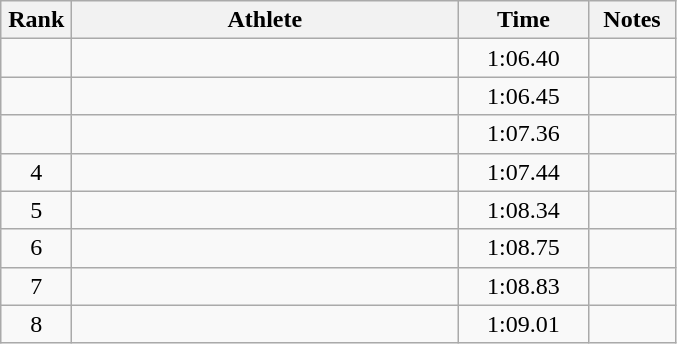<table class="wikitable" style="text-align:center">
<tr>
<th width=40>Rank</th>
<th width=250>Athlete</th>
<th width=80>Time</th>
<th width=50>Notes</th>
</tr>
<tr>
<td></td>
<td align=left></td>
<td>1:06.40</td>
<td></td>
</tr>
<tr>
<td></td>
<td align=left></td>
<td>1:06.45</td>
<td></td>
</tr>
<tr>
<td></td>
<td align=left></td>
<td>1:07.36</td>
<td></td>
</tr>
<tr>
<td>4</td>
<td align=left></td>
<td>1:07.44</td>
<td></td>
</tr>
<tr>
<td>5</td>
<td align=left></td>
<td>1:08.34</td>
<td></td>
</tr>
<tr>
<td>6</td>
<td align=left></td>
<td>1:08.75</td>
<td></td>
</tr>
<tr>
<td>7</td>
<td align=left></td>
<td>1:08.83</td>
<td></td>
</tr>
<tr>
<td>8</td>
<td align=left></td>
<td>1:09.01</td>
<td></td>
</tr>
</table>
